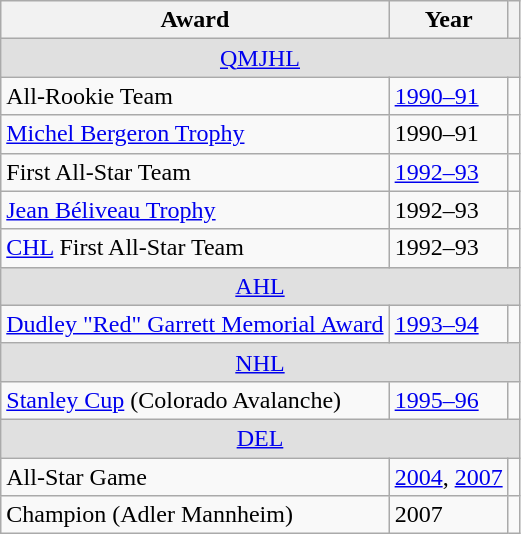<table class="wikitable">
<tr>
<th>Award</th>
<th>Year</th>
<th></th>
</tr>
<tr ALIGN="center" bgcolor="#e0e0e0">
<td colspan="3"><a href='#'>QMJHL</a></td>
</tr>
<tr>
<td>All-Rookie Team</td>
<td><a href='#'>1990–91</a></td>
<td></td>
</tr>
<tr>
<td><a href='#'>Michel Bergeron Trophy</a></td>
<td>1990–91</td>
<td></td>
</tr>
<tr>
<td>First All-Star Team</td>
<td><a href='#'>1992–93</a></td>
<td></td>
</tr>
<tr>
<td><a href='#'>Jean Béliveau Trophy</a></td>
<td>1992–93</td>
<td></td>
</tr>
<tr>
<td><a href='#'>CHL</a>  First All-Star Team</td>
<td>1992–93</td>
<td></td>
</tr>
<tr ALIGN="center" bgcolor="#e0e0e0">
<td colspan="3"><a href='#'>AHL</a></td>
</tr>
<tr>
<td><a href='#'>Dudley "Red" Garrett Memorial Award</a></td>
<td><a href='#'>1993–94</a></td>
<td></td>
</tr>
<tr ALIGN="center" bgcolor="#e0e0e0">
<td colspan="3"><a href='#'>NHL</a></td>
</tr>
<tr>
<td><a href='#'>Stanley Cup</a>  (Colorado Avalanche)</td>
<td><a href='#'>1995–96</a></td>
<td></td>
</tr>
<tr ALIGN="center" bgcolor="#e0e0e0">
<td colspan="3"><a href='#'>DEL</a></td>
</tr>
<tr>
<td>All-Star Game</td>
<td><a href='#'>2004</a>, <a href='#'>2007</a></td>
<td></td>
</tr>
<tr>
<td>Champion (Adler Mannheim)</td>
<td>2007</td>
<td></td>
</tr>
</table>
